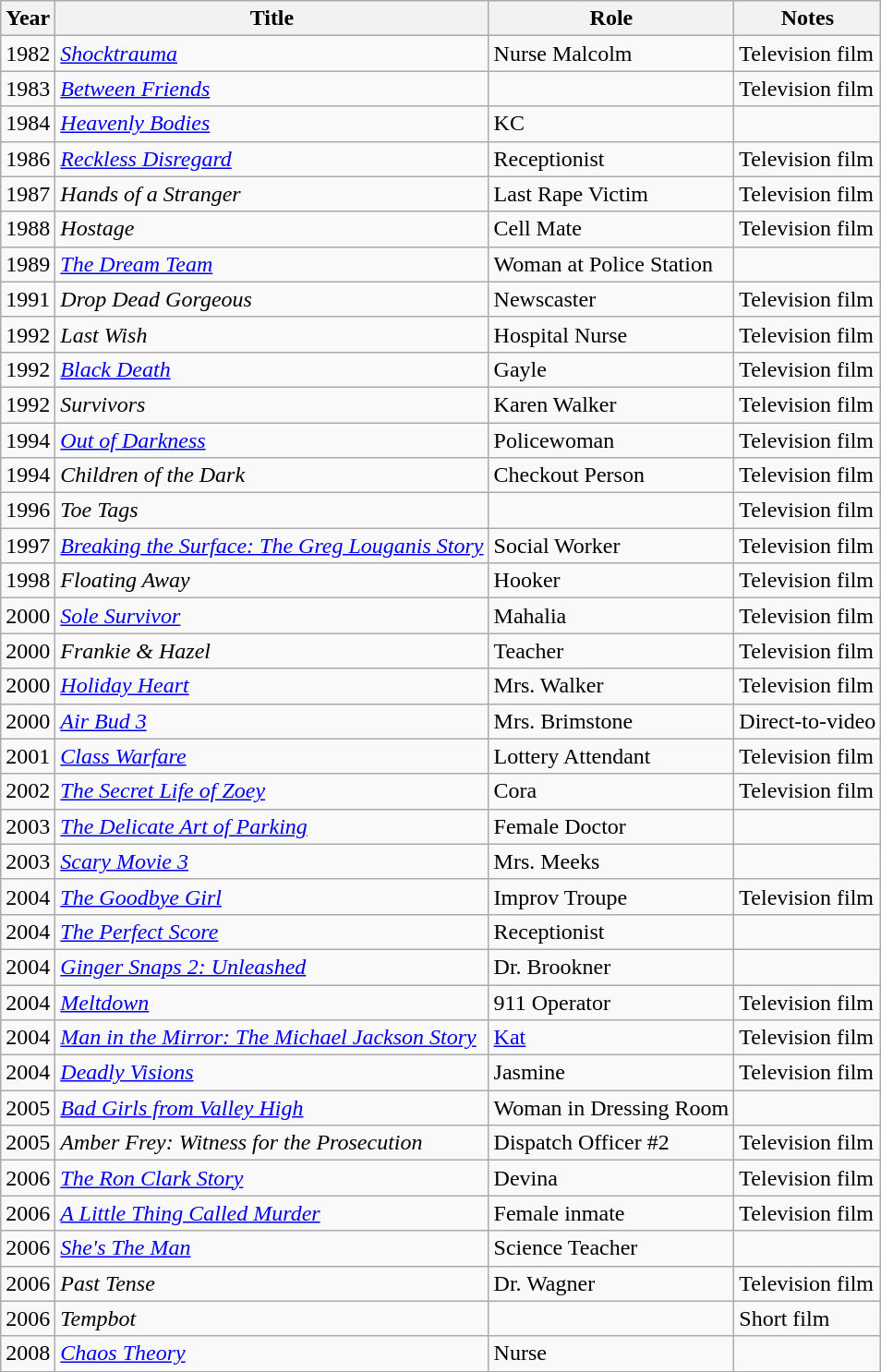<table class="wikitable sortable">
<tr>
<th>Year</th>
<th>Title</th>
<th>Role</th>
<th>Notes</th>
</tr>
<tr>
<td>1982</td>
<td><em><a href='#'>Shocktrauma</a></em></td>
<td>Nurse Malcolm</td>
<td>Television film</td>
</tr>
<tr>
<td>1983</td>
<td><em><a href='#'>Between Friends</a></em></td>
<td></td>
<td>Television film</td>
</tr>
<tr>
<td>1984</td>
<td><em><a href='#'>Heavenly Bodies</a></em></td>
<td>KC</td>
<td></td>
</tr>
<tr>
<td>1986</td>
<td><em><a href='#'>Reckless Disregard</a></em></td>
<td>Receptionist</td>
<td>Television film</td>
</tr>
<tr>
<td>1987</td>
<td><em>Hands of a Stranger</em></td>
<td>Last Rape Victim</td>
<td>Television film</td>
</tr>
<tr>
<td>1988</td>
<td><em>Hostage</em></td>
<td>Cell Mate</td>
<td>Television film</td>
</tr>
<tr>
<td>1989</td>
<td><em><a href='#'>The Dream Team</a></em></td>
<td>Woman at Police Station</td>
<td></td>
</tr>
<tr>
<td>1991</td>
<td><em>Drop Dead Gorgeous</em></td>
<td>Newscaster</td>
<td>Television film</td>
</tr>
<tr>
<td>1992</td>
<td><em>Last Wish</em></td>
<td>Hospital Nurse</td>
<td>Television film</td>
</tr>
<tr>
<td>1992</td>
<td><em><a href='#'>Black Death</a></em></td>
<td>Gayle</td>
<td>Television film</td>
</tr>
<tr>
<td>1992</td>
<td><em>Survivors</em></td>
<td>Karen Walker</td>
<td>Television film</td>
</tr>
<tr>
<td>1994</td>
<td><em><a href='#'>Out of Darkness</a></em></td>
<td>Policewoman</td>
<td>Television film</td>
</tr>
<tr>
<td>1994</td>
<td><em>Children of the Dark</em></td>
<td>Checkout Person</td>
<td>Television film</td>
</tr>
<tr>
<td>1996</td>
<td><em>Toe Tags</em></td>
<td></td>
<td>Television film</td>
</tr>
<tr>
<td>1997</td>
<td><em><a href='#'>Breaking the Surface: The Greg Louganis Story</a></em></td>
<td>Social Worker</td>
<td>Television film</td>
</tr>
<tr>
<td>1998</td>
<td><em>Floating Away</em></td>
<td>Hooker</td>
<td>Television film</td>
</tr>
<tr>
<td>2000</td>
<td><em><a href='#'>Sole Survivor</a></em></td>
<td>Mahalia</td>
<td>Television film</td>
</tr>
<tr>
<td>2000</td>
<td><em>Frankie & Hazel</em></td>
<td>Teacher</td>
<td>Television film</td>
</tr>
<tr>
<td>2000</td>
<td><em><a href='#'>Holiday Heart</a></em></td>
<td>Mrs. Walker</td>
<td>Television film</td>
</tr>
<tr>
<td>2000</td>
<td><em><a href='#'>Air Bud 3</a></em></td>
<td>Mrs. Brimstone</td>
<td>Direct-to-video</td>
</tr>
<tr>
<td>2001</td>
<td><em><a href='#'>Class Warfare</a></em></td>
<td>Lottery Attendant</td>
<td>Television film</td>
</tr>
<tr>
<td>2002</td>
<td><em><a href='#'>The Secret Life of Zoey</a></em></td>
<td>Cora</td>
<td>Television film</td>
</tr>
<tr>
<td>2003</td>
<td><em><a href='#'>The Delicate Art of Parking</a></em></td>
<td>Female Doctor</td>
<td></td>
</tr>
<tr>
<td>2003</td>
<td><em><a href='#'>Scary Movie 3</a></em></td>
<td>Mrs. Meeks</td>
<td></td>
</tr>
<tr>
<td>2004</td>
<td><em><a href='#'>The Goodbye Girl</a></em></td>
<td>Improv Troupe</td>
<td>Television film</td>
</tr>
<tr>
<td>2004</td>
<td><em><a href='#'>The Perfect Score</a></em></td>
<td>Receptionist</td>
<td></td>
</tr>
<tr>
<td>2004</td>
<td><em><a href='#'>Ginger Snaps 2: Unleashed</a></em></td>
<td>Dr. Brookner</td>
<td></td>
</tr>
<tr>
<td>2004</td>
<td><em><a href='#'>Meltdown</a></em></td>
<td>911 Operator</td>
<td>Television film</td>
</tr>
<tr>
<td>2004</td>
<td><em><a href='#'>Man in the Mirror: The Michael Jackson Story</a></em></td>
<td><a href='#'>Kat</a></td>
<td>Television film</td>
</tr>
<tr>
<td>2004</td>
<td><em><a href='#'>Deadly Visions</a></em></td>
<td>Jasmine</td>
<td>Television film</td>
</tr>
<tr>
<td>2005</td>
<td><em><a href='#'>Bad Girls from Valley High</a></em></td>
<td>Woman in Dressing Room</td>
<td></td>
</tr>
<tr>
<td>2005</td>
<td><em>Amber Frey: Witness for the Prosecution</em></td>
<td>Dispatch Officer #2</td>
<td>Television film</td>
</tr>
<tr>
<td>2006</td>
<td><em><a href='#'>The Ron Clark Story</a></em></td>
<td>Devina</td>
<td>Television film</td>
</tr>
<tr>
<td>2006</td>
<td><em><a href='#'>A Little Thing Called Murder</a></em></td>
<td>Female inmate</td>
<td>Television film</td>
</tr>
<tr>
<td>2006</td>
<td><em><a href='#'>She's The Man</a></em></td>
<td>Science Teacher</td>
<td></td>
</tr>
<tr>
<td>2006</td>
<td><em>Past Tense</em></td>
<td>Dr. Wagner</td>
<td>Television film</td>
</tr>
<tr>
<td>2006</td>
<td><em>Tempbot</em></td>
<td></td>
<td>Short film</td>
</tr>
<tr>
<td>2008</td>
<td><em><a href='#'>Chaos Theory</a></em></td>
<td>Nurse</td>
<td></td>
</tr>
</table>
